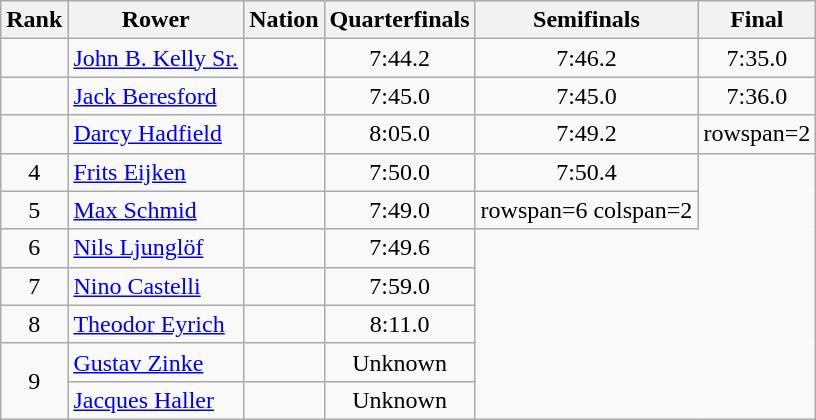<table class="wikitable sortable" style="text-align:center">
<tr>
<th>Rank</th>
<th>Rower</th>
<th>Nation</th>
<th>Quarterfinals</th>
<th>Semifinals</th>
<th>Final</th>
</tr>
<tr>
<td></td>
<td align=left><a href='#'>John B. Kelly Sr.</a></td>
<td align=left></td>
<td>7:44.2</td>
<td>7:46.2</td>
<td>7:35.0</td>
</tr>
<tr>
<td></td>
<td align=left><a href='#'>Jack Beresford</a></td>
<td align=left></td>
<td>7:45.0</td>
<td>7:45.0</td>
<td>7:36.0</td>
</tr>
<tr>
<td></td>
<td align=left><a href='#'>Darcy Hadfield</a></td>
<td align=left></td>
<td>8:05.0</td>
<td>7:49.2</td>
<td>rowspan=2 </td>
</tr>
<tr>
<td>4</td>
<td align=left><a href='#'>Frits Eijken</a></td>
<td align=left></td>
<td>7:50.0</td>
<td>7:50.4</td>
</tr>
<tr>
<td>5</td>
<td align=left><a href='#'>Max Schmid</a></td>
<td align=left></td>
<td>7:49.0</td>
<td>rowspan=6 colspan=2 </td>
</tr>
<tr>
<td>6</td>
<td align=left><a href='#'>Nils Ljunglöf</a></td>
<td align=left></td>
<td>7:49.6</td>
</tr>
<tr>
<td>7</td>
<td align=left><a href='#'>Nino Castelli</a></td>
<td align=left></td>
<td>7:59.0</td>
</tr>
<tr>
<td>8</td>
<td align=left><a href='#'>Theodor Eyrich</a></td>
<td align=left></td>
<td>8:11.0</td>
</tr>
<tr>
<td rowspan=2>9</td>
<td align=left><a href='#'>Gustav Zinke</a></td>
<td align=left></td>
<td data-sort-value=9:99.9>Unknown</td>
</tr>
<tr>
<td align=left><a href='#'>Jacques Haller</a></td>
<td align=left></td>
<td data-sort-value=9:99.9>Unknown</td>
</tr>
</table>
